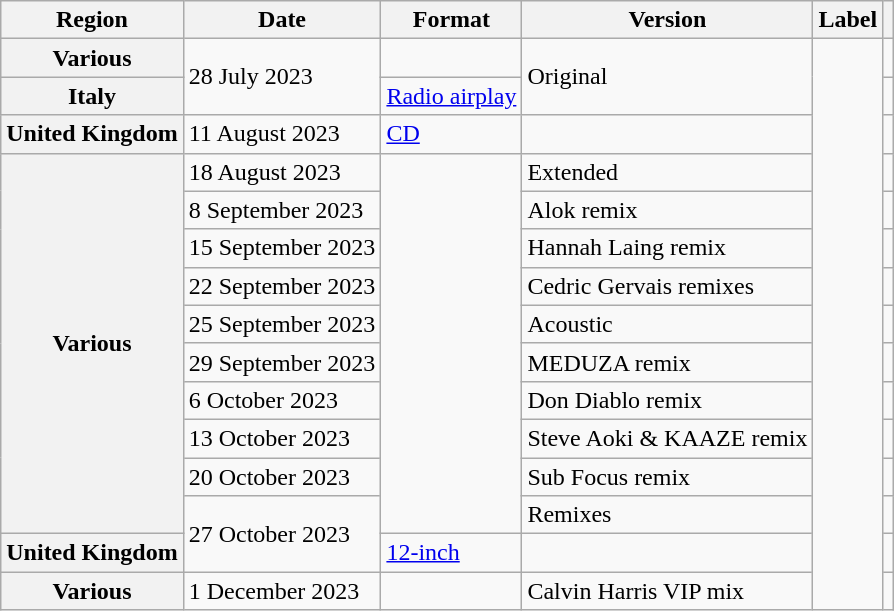<table class="wikitable plainrowheaders">
<tr>
<th scope="col">Region</th>
<th scope="col">Date</th>
<th scope="col">Format</th>
<th scope="col">Version</th>
<th scope="col">Label</th>
<th scope="col"></th>
</tr>
<tr>
<th scope="row">Various</th>
<td rowspan="2">28 July 2023</td>
<td></td>
<td rowspan="2">Original</td>
<td rowspan="15"></td>
<td style="text-align:center;"></td>
</tr>
<tr>
<th scope="row">Italy</th>
<td><a href='#'>Radio airplay</a></td>
<td style="text-align:center;"></td>
</tr>
<tr>
<th scope="row">United Kingdom</th>
<td>11 August 2023</td>
<td><a href='#'>CD</a></td>
<td></td>
<td style="text-align:center;"></td>
</tr>
<tr>
<th scope="row" rowspan="10">Various</th>
<td>18 August 2023</td>
<td rowspan="10"></td>
<td>Extended</td>
<td style="text-align:center;"></td>
</tr>
<tr>
<td>8 September 2023</td>
<td>Alok remix</td>
<td style="text-align:center;"></td>
</tr>
<tr>
<td>15 September 2023</td>
<td>Hannah Laing remix</td>
<td style="text-align:center;"></td>
</tr>
<tr>
<td>22 September 2023</td>
<td>Cedric Gervais remixes</td>
<td style="text-align:center;"></td>
</tr>
<tr>
<td>25 September 2023</td>
<td>Acoustic</td>
<td style="text-align:center;"></td>
</tr>
<tr>
<td>29 September 2023</td>
<td>MEDUZA remix</td>
<td style="text-align:center;"></td>
</tr>
<tr>
<td>6 October 2023</td>
<td>Don Diablo remix</td>
<td style="text-align:center;"></td>
</tr>
<tr>
<td>13 October 2023</td>
<td>Steve Aoki & KAAZE remix</td>
<td style="text-align:center;"></td>
</tr>
<tr>
<td>20 October 2023</td>
<td>Sub Focus remix</td>
<td style="text-align:center;"></td>
</tr>
<tr>
<td rowspan="2">27 October 2023</td>
<td>Remixes</td>
<td style="text-align:center;"></td>
</tr>
<tr>
<th scope="row">United Kingdom</th>
<td><a href='#'>12-inch</a></td>
<td></td>
<td style="text-align:center;"></td>
</tr>
<tr>
<th scope="row">Various</th>
<td>1 December 2023</td>
<td></td>
<td>Calvin Harris VIP mix</td>
<td style="text-align:center;"></td>
</tr>
</table>
